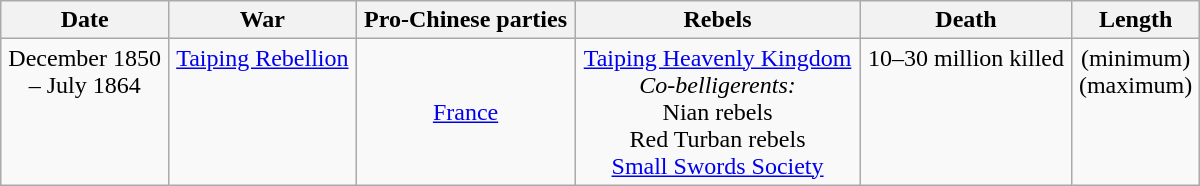<table class="wikitable" width="800">
<tr valign="top">
<th scope="row" width="14%">Date</th>
<th>War</th>
<th>Pro-Chinese parties</th>
<th>Rebels</th>
<th>Death</th>
<th>Length</th>
</tr>
<tr valign="top" style="text-align:center;">
<td>December 1850 – July 1864</td>
<td><a href='#'>Taiping Rebellion</a></td>
<td><br><br> <a href='#'>France</a></td>
<td><a href='#'>Taiping Heavenly Kingdom</a><br><em>Co-belligerents:</em><br>Nian rebels<br>Red Turban rebels<br><a href='#'>Small Swords Society</a></td>
<td>10–30 million killed</td>
<td> (minimum)<br> (maximum)</td>
</tr>
</table>
